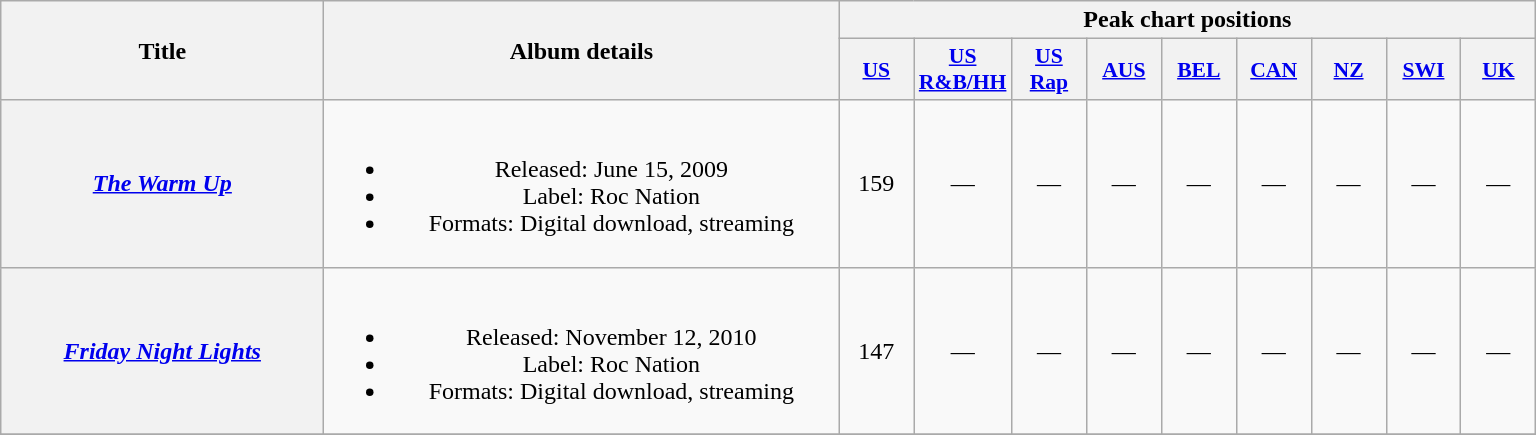<table class="wikitable plainrowheaders" style="text-align:center;">
<tr>
<th scope="col" rowspan="2" style="width:13em;">Title</th>
<th scope="col" rowspan="2" style="width:21em;">Album details</th>
<th scope="col" colspan="9">Peak chart positions</th>
</tr>
<tr>
<th scope="col" style="width:3em;font-size:90%;"><a href='#'>US</a><br></th>
<th scope="col" style="width:3em;font-size:90%;"><a href='#'>US<br>R&B/HH</a><br></th>
<th scope="col" style="width:3em;font-size:90%;"><a href='#'>US<br>Rap</a><br></th>
<th scope="col" style="width:3em;font-size:90%;"><a href='#'>AUS</a><br></th>
<th scope="col" style="width:3em;font-size:90%;"><a href='#'>BEL</a><br></th>
<th scope="col" style="width:3em;font-size:90%;"><a href='#'>CAN</a><br></th>
<th scope="col" style="width:3em;font-size:90%;"><a href='#'>NZ</a><br></th>
<th scope="col" style="width:3em;font-size:90%;"><a href='#'>SWI</a><br></th>
<th scope="col" style="width:3em;font-size:90%;"><a href='#'>UK</a><br></th>
</tr>
<tr>
<th scope="row"><em><a href='#'>The Warm Up</a></em></th>
<td><br><ul><li>Released: June 15, 2009</li><li>Label: Roc Nation</li><li>Formats: Digital download, streaming</li></ul></td>
<td>159</td>
<td>—</td>
<td>—</td>
<td>—</td>
<td>—</td>
<td>—</td>
<td>—</td>
<td>—</td>
<td>—</td>
</tr>
<tr>
<th scope="row"><em><a href='#'>Friday Night Lights</a></em></th>
<td><br><ul><li>Released: November 12, 2010</li><li>Label: Roc Nation</li><li>Formats: Digital download, streaming</li></ul></td>
<td>147<br></td>
<td>—</td>
<td>—</td>
<td>—</td>
<td>—</td>
<td>—</td>
<td>—</td>
<td>—</td>
<td>—</td>
</tr>
<tr>
</tr>
</table>
